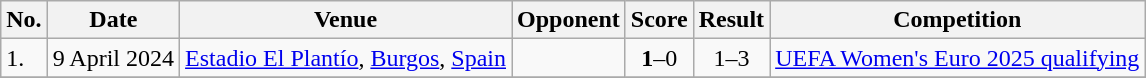<table class="wikitable">
<tr>
<th>No.</th>
<th>Date</th>
<th>Venue</th>
<th>Opponent</th>
<th>Score</th>
<th>Result</th>
<th>Competition</th>
</tr>
<tr>
<td>1.</td>
<td>9 April 2024</td>
<td><a href='#'>Estadio El Plantío</a>, <a href='#'>Burgos</a>, <a href='#'>Spain</a></td>
<td></td>
<td align=center><strong>1</strong>–0</td>
<td align=center>1–3</td>
<td><a href='#'>UEFA Women's Euro 2025 qualifying</a></td>
</tr>
<tr>
</tr>
</table>
